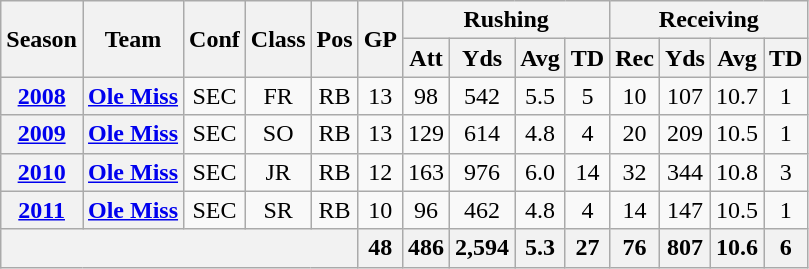<table class="wikitable" style="text-align: center;">
<tr>
<th rowspan="2">Season</th>
<th rowspan="2">Team</th>
<th rowspan="2">Conf</th>
<th rowspan="2">Class</th>
<th rowspan="2">Pos</th>
<th rowspan="2">GP</th>
<th colspan="4">Rushing</th>
<th colspan="4">Receiving</th>
</tr>
<tr>
<th>Att</th>
<th>Yds</th>
<th>Avg</th>
<th>TD</th>
<th>Rec</th>
<th>Yds</th>
<th>Avg</th>
<th>TD</th>
</tr>
<tr>
<th><a href='#'>2008</a></th>
<th><a href='#'>Ole Miss</a></th>
<td>SEC</td>
<td>FR</td>
<td>RB</td>
<td>13</td>
<td>98</td>
<td>542</td>
<td>5.5</td>
<td>5</td>
<td>10</td>
<td>107</td>
<td>10.7</td>
<td>1</td>
</tr>
<tr>
<th><a href='#'>2009</a></th>
<th><a href='#'>Ole Miss</a></th>
<td>SEC</td>
<td>SO</td>
<td>RB</td>
<td>13</td>
<td>129</td>
<td>614</td>
<td>4.8</td>
<td>4</td>
<td>20</td>
<td>209</td>
<td>10.5</td>
<td>1</td>
</tr>
<tr>
<th><a href='#'>2010</a></th>
<th><a href='#'>Ole Miss</a></th>
<td>SEC</td>
<td>JR</td>
<td>RB</td>
<td>12</td>
<td>163</td>
<td>976</td>
<td>6.0</td>
<td>14</td>
<td>32</td>
<td>344</td>
<td>10.8</td>
<td>3</td>
</tr>
<tr>
<th><a href='#'>2011</a></th>
<th><a href='#'>Ole Miss</a></th>
<td>SEC</td>
<td>SR</td>
<td>RB</td>
<td>10</td>
<td>96</td>
<td>462</td>
<td>4.8</td>
<td>4</td>
<td>14</td>
<td>147</td>
<td>10.5</td>
<td>1</td>
</tr>
<tr>
<th colspan="5"></th>
<th>48</th>
<th>486</th>
<th>2,594</th>
<th>5.3</th>
<th>27</th>
<th>76</th>
<th>807</th>
<th>10.6</th>
<th>6</th>
</tr>
</table>
